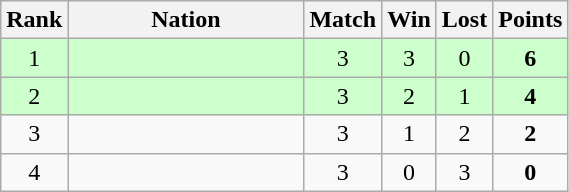<table class="wikitable" style="text-align: center;">
<tr>
<th width=20>Rank</th>
<th width=150>Nation</th>
<th width=20>Match</th>
<th width=20>Win</th>
<th width=20>Lost</th>
<th width=20>Points</th>
</tr>
<tr style="background:#cfc;">
<td>1</td>
<td style="text-align:left;"></td>
<td>3</td>
<td>3</td>
<td>0</td>
<td><strong>6</strong></td>
</tr>
<tr style="background:#cfc;">
<td>2</td>
<td style="text-align:left;"></td>
<td>3</td>
<td>2</td>
<td>1</td>
<td><strong>4</strong></td>
</tr>
<tr>
<td>3</td>
<td style="text-align:left;"></td>
<td>3</td>
<td>1</td>
<td>2</td>
<td><strong>2</strong></td>
</tr>
<tr>
<td>4</td>
<td style="text-align:left;"></td>
<td>3</td>
<td>0</td>
<td>3</td>
<td><strong>0</strong></td>
</tr>
</table>
